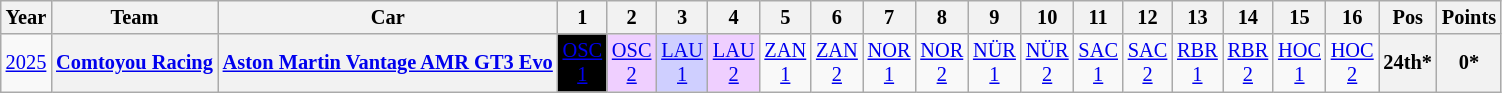<table class="wikitable" style="text-align:center; font-size:85%">
<tr>
<th>Year</th>
<th>Team</th>
<th>Car</th>
<th>1</th>
<th>2</th>
<th>3</th>
<th>4</th>
<th>5</th>
<th>6</th>
<th>7</th>
<th>8</th>
<th>9</th>
<th>10</th>
<th>11</th>
<th>12</th>
<th>13</th>
<th>14</th>
<th>15</th>
<th>16</th>
<th>Pos</th>
<th>Points</th>
</tr>
<tr>
<td><a href='#'>2025</a></td>
<th><a href='#'>Comtoyou Racing</a></th>
<th><a href='#'>Aston Martin Vantage AMR GT3 Evo</a></th>
<td style="background:#000000; color:white;"><a href='#'><span>OSC<br>1</span></a><br></td>
<td style="background:#EFCFFF;"><a href='#'>OSC<br>2</a><br></td>
<td style="background:#CFCFFF;"><a href='#'>LAU<br>1</a><br></td>
<td style="background:#EFCFFF;"><a href='#'>LAU<br>2</a><br></td>
<td style="background:#;"><a href='#'>ZAN<br>1</a><br></td>
<td style="background:#;"><a href='#'>ZAN<br>2</a><br></td>
<td style="background:#;"><a href='#'>NOR<br>1</a><br></td>
<td style="background:#;"><a href='#'>NOR<br>2</a><br></td>
<td style="background:#;"><a href='#'>NÜR<br>1</a><br></td>
<td style="background:#;"><a href='#'>NÜR<br>2</a><br></td>
<td style="background:#;"><a href='#'>SAC<br>1</a><br></td>
<td style="background:#;"><a href='#'>SAC<br>2</a><br></td>
<td style="background:#;"><a href='#'>RBR<br>1</a><br></td>
<td style="background:#;"><a href='#'>RBR<br>2</a><br></td>
<td style="background:#;"><a href='#'>HOC<br>1</a><br></td>
<td style="background:#;"><a href='#'>HOC<br>2</a><br></td>
<th>24th*</th>
<th>0*</th>
</tr>
</table>
